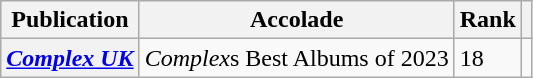<table class="wikitable plainrowheaders">
<tr>
<th>Publication</th>
<th>Accolade</th>
<th>Rank</th>
<th class="unsortable"></th>
</tr>
<tr>
<th scope="row"><em><a href='#'>Complex UK</a></em></th>
<td><em>Complex</em>s Best Albums of 2023</td>
<td>18</td>
<td></td>
</tr>
</table>
